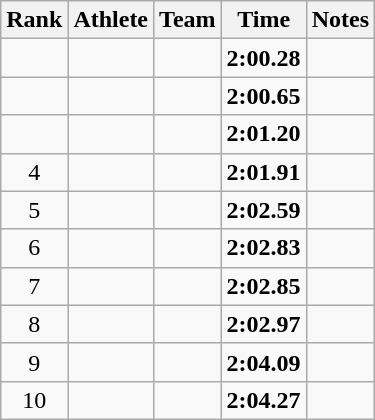<table class="wikitable sortable" style="text-align:center">
<tr>
<th>Rank</th>
<th>Athlete</th>
<th>Team</th>
<th>Time</th>
<th>Notes</th>
</tr>
<tr>
<td></td>
<td align=left></td>
<td></td>
<td><strong>2:00.28</strong></td>
<td></td>
</tr>
<tr>
<td></td>
<td align=left></td>
<td></td>
<td><strong>2:00.65</strong></td>
<td></td>
</tr>
<tr>
<td></td>
<td align=left></td>
<td></td>
<td><strong>2:01.20</strong></td>
<td></td>
</tr>
<tr>
<td>4</td>
<td align=left></td>
<td></td>
<td><strong>2:01.91</strong></td>
<td></td>
</tr>
<tr>
<td>5</td>
<td align=left></td>
<td></td>
<td><strong>2:02.59</strong></td>
<td></td>
</tr>
<tr>
<td>6</td>
<td align=left></td>
<td></td>
<td><strong>2:02.83</strong></td>
<td></td>
</tr>
<tr>
<td>7</td>
<td align=left></td>
<td></td>
<td><strong>2:02.85</strong></td>
<td></td>
</tr>
<tr>
<td>8</td>
<td align=left></td>
<td></td>
<td><strong>2:02.97</strong></td>
<td></td>
</tr>
<tr>
<td>9</td>
<td align=left></td>
<td></td>
<td><strong>2:04.09</strong></td>
<td></td>
</tr>
<tr>
<td>10</td>
<td align=left></td>
<td></td>
<td><strong>2:04.27</strong></td>
<td></td>
</tr>
</table>
